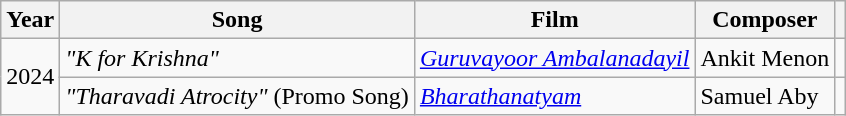<table class="wikitable sortable">
<tr>
<th>Year</th>
<th>Song</th>
<th>Film</th>
<th>Composer</th>
<th class="unsortable"></th>
</tr>
<tr>
<td Rowspan=2>2024</td>
<td><em>"K for Krishna"</em></td>
<td><em><a href='#'>Guruvayoor Ambalanadayil</a></em></td>
<td>Ankit Menon</td>
<td></td>
</tr>
<tr>
<td><em>"Tharavadi Atrocity"</em> (Promo Song)</td>
<td><em><a href='#'>Bharathanatyam</a></em></td>
<td>Samuel Aby</td>
<td></td>
</tr>
</table>
